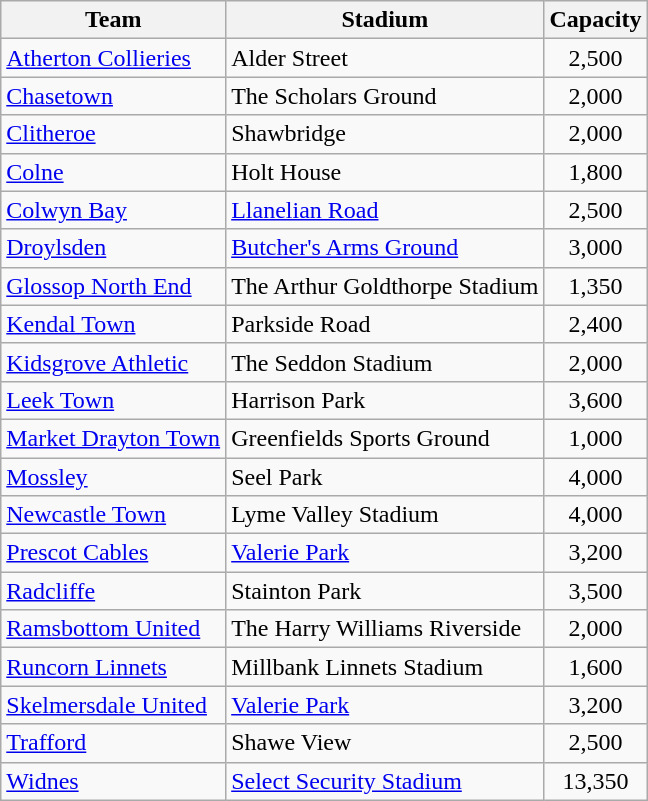<table class="wikitable sortable">
<tr>
<th>Team</th>
<th>Stadium</th>
<th>Capacity</th>
</tr>
<tr>
<td><a href='#'>Atherton Collieries</a></td>
<td>Alder Street</td>
<td align="center">2,500</td>
</tr>
<tr>
<td><a href='#'>Chasetown</a></td>
<td>The Scholars Ground</td>
<td align="center">2,000</td>
</tr>
<tr>
<td><a href='#'>Clitheroe</a></td>
<td>Shawbridge</td>
<td align="center">2,000</td>
</tr>
<tr>
<td><a href='#'>Colne</a></td>
<td>Holt House</td>
<td align="center">1,800</td>
</tr>
<tr>
<td><a href='#'>Colwyn Bay</a></td>
<td> <a href='#'>Llanelian Road</a></td>
<td align="center">2,500</td>
</tr>
<tr>
<td><a href='#'>Droylsden</a></td>
<td><a href='#'>Butcher's Arms Ground</a></td>
<td align="center">3,000</td>
</tr>
<tr>
<td><a href='#'>Glossop North End</a></td>
<td>The Arthur Goldthorpe Stadium</td>
<td align="center">1,350</td>
</tr>
<tr>
<td><a href='#'>Kendal Town</a></td>
<td>Parkside Road</td>
<td align="center">2,400</td>
</tr>
<tr>
<td><a href='#'>Kidsgrove Athletic</a></td>
<td>The Seddon Stadium</td>
<td align="center">2,000</td>
</tr>
<tr>
<td><a href='#'>Leek Town</a></td>
<td>Harrison Park</td>
<td align="center">3,600</td>
</tr>
<tr>
<td><a href='#'>Market Drayton Town</a></td>
<td>Greenfields Sports Ground</td>
<td align="center">1,000</td>
</tr>
<tr>
<td><a href='#'>Mossley</a></td>
<td>Seel Park</td>
<td align="center">4,000</td>
</tr>
<tr>
<td><a href='#'>Newcastle Town</a></td>
<td>Lyme Valley Stadium</td>
<td align="center">4,000</td>
</tr>
<tr>
<td><a href='#'>Prescot Cables</a></td>
<td><a href='#'>Valerie Park</a></td>
<td align="center">3,200</td>
</tr>
<tr>
<td><a href='#'>Radcliffe</a></td>
<td>Stainton Park</td>
<td align="center">3,500</td>
</tr>
<tr>
<td><a href='#'>Ramsbottom United</a></td>
<td>The Harry Williams Riverside</td>
<td align="center">2,000</td>
</tr>
<tr>
<td><a href='#'>Runcorn Linnets</a></td>
<td>Millbank Linnets Stadium</td>
<td align="center">1,600</td>
</tr>
<tr>
<td><a href='#'>Skelmersdale United</a></td>
<td><a href='#'>Valerie Park</a></td>
<td align="center">3,200</td>
</tr>
<tr>
<td><a href='#'>Trafford</a></td>
<td>Shawe View</td>
<td align="center">2,500</td>
</tr>
<tr>
<td><a href='#'>Widnes</a></td>
<td><a href='#'>Select Security Stadium</a></td>
<td align="center">13,350</td>
</tr>
</table>
